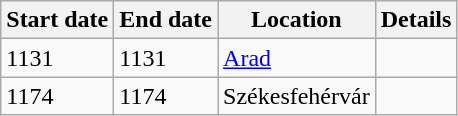<table class="wikitable">
<tr>
<th>Start date</th>
<th>End date</th>
<th>Location</th>
<th>Details</th>
</tr>
<tr>
<td>1131</td>
<td>1131</td>
<td><a href='#'>Arad</a></td>
<td></td>
</tr>
<tr>
<td>1174</td>
<td>1174</td>
<td>Székesfehérvár</td>
<td></td>
</tr>
</table>
